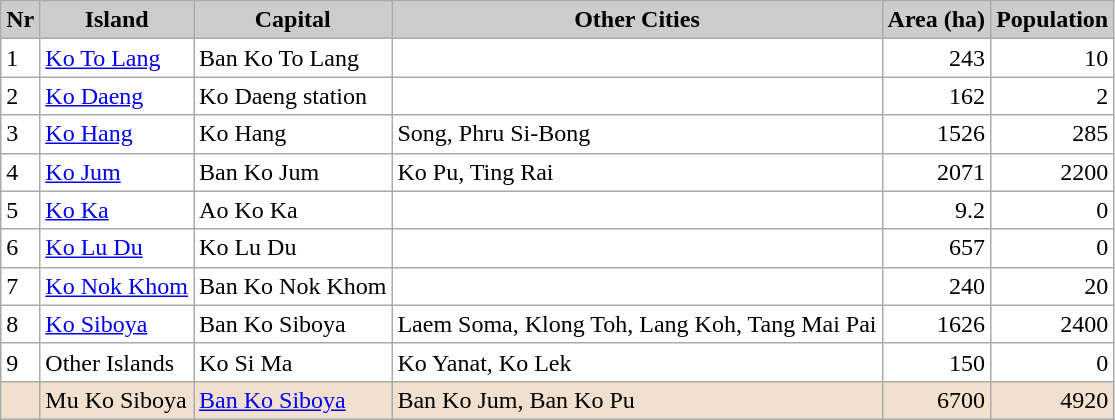<table class="wikitable sortable">
<tr>
<th style="background: #CCC;">Nr</th>
<th style="background: #CCC;" class="unsortable">Island</th>
<th style="background: #CCC;" class="unsortable">Capital</th>
<th style="background: #CCC;" class="unsortable">Other Cities</th>
<th style="background: #CCC;">Area (ha)</th>
<th style="background: #CCC;">Population</th>
</tr>
<tr style="background:#FFF;">
<td>1</td>
<td><a href='#'>Ko To Lang</a></td>
<td>Ban Ko To Lang</td>
<td></td>
<td align="right">243</td>
<td align="right">10</td>
</tr>
<tr style="background:#FFF;">
<td>2</td>
<td><a href='#'>Ko Daeng</a></td>
<td>Ko Daeng station</td>
<td></td>
<td align="right">162</td>
<td align="right">2</td>
</tr>
<tr style="background:#FFF;">
<td>3</td>
<td><a href='#'>Ko Hang</a></td>
<td>Ko Hang</td>
<td>Song, Phru Si-Bong</td>
<td align="right">1526</td>
<td align="right">285</td>
</tr>
<tr style="background:#FFF;">
<td>4</td>
<td><a href='#'>Ko Jum</a></td>
<td>Ban Ko Jum</td>
<td>Ko Pu, Ting Rai</td>
<td align="right">2071</td>
<td align="right">2200</td>
</tr>
<tr style="background:#FFF;">
<td>5</td>
<td><a href='#'>Ko Ka</a></td>
<td>Ao Ko Ka</td>
<td></td>
<td align="right">9.2</td>
<td align="right">0</td>
</tr>
<tr style="background:#FFF;">
<td>6</td>
<td><a href='#'>Ko Lu Du</a></td>
<td>Ko Lu Du</td>
<td></td>
<td align="right">657</td>
<td align="right">0</td>
</tr>
<tr style="background:#FFF;">
<td>7</td>
<td><a href='#'>Ko Nok Khom</a></td>
<td>Ban Ko Nok Khom</td>
<td></td>
<td align="right">240</td>
<td align="right">20</td>
</tr>
<tr style="background:#FFF;">
<td>8</td>
<td><a href='#'>Ko Siboya</a></td>
<td>Ban Ko Siboya</td>
<td>Laem Soma, Klong Toh, Lang Koh, Tang Mai Pai</td>
<td align="right">1626</td>
<td align="right">2400</td>
</tr>
<tr style="background:#FFF;">
<td>9</td>
<td>Other Islands</td>
<td>Ko Si Ma</td>
<td>Ko Yanat, Ko Lek</td>
<td align="right">150</td>
<td align="right">0</td>
</tr>
<tr style="background:#F2E0CE;" | class="sortbottom">
<td></td>
<td>Mu Ko Siboya</td>
<td><a href='#'>Ban Ko Siboya</a></td>
<td>Ban Ko Jum, Ban Ko Pu</td>
<td align="right">6700</td>
<td align="right">4920</td>
</tr>
</table>
